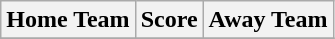<table class="wikitable" style="text-align: center">
<tr>
<th>Home Team</th>
<th>Score</th>
<th>Away Team</th>
</tr>
<tr>
</tr>
</table>
